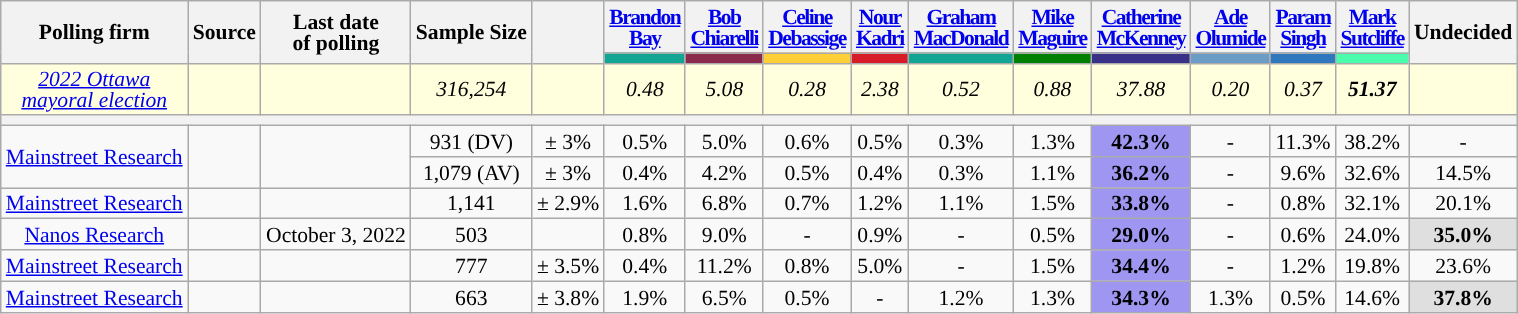<table class="wikitable sortable tpl-blanktable" style="text-align:center; line-height:14px; font-size:90%;">
<tr>
<th rowspan="2">Polling firm</th>
<th rowspan="2" class="unsortable">Source</th>
<th rowspan="2">Last date<br>of polling</th>
<th rowspan="2" class="unsortable">Sample Size</th>
<th rowspan="2"></th>
<th style="width:25px;letter-spacing:-1px;"><a href='#'>Brandon Bay</a></th>
<th style="width:25px;letter-spacing:-1px;"><a href='#'>Bob Chiarelli</a></th>
<th style="width:25px;letter-spacing:-1px;"><a href='#'>Celine Debassige</a></th>
<th style="width:25px;letter-spacing:-1px;"><a href='#'>Nour Kadri</a></th>
<th style="width:25px;letter-spacing:-1px;"><a href='#'>Graham MacDonald</a></th>
<th style="width:25px;letter-spacing:-1px;"><a href='#'>Mike Maguire</a></th>
<th style="width:25px;letter-spacing:-1px;"><a href='#'>Catherine McKenney</a></th>
<th style="width:25px;letter-spacing:-1px;"><a href='#'>Ade Olumide</a></th>
<th style="width:25px;letter-spacing:-1px;"><a href='#'>Param Singh</a></th>
<th style="width:25px;letter-spacing:-1px;"><a href='#'>Mark Sutcliffe</a></th>
<th rowspan="2" style="width:25px;">Undecided</th>
</tr>
<tr class="sorttop">
<th style="background:#12A594;"></th>
<th style="background:#8B294D;"></th>
<th style="background:#FFCF38;"></th>
<th style="background:#D71B29;"></th>
<th style="background:#12A594;"></th>
<th style="background:#008000;"></th>
<th style="background:#393088;"></th>
<th style="background:#6A9CC5;"></th>
<th style="background:#3078BE;"></th>
<th style="background:#49FDAD;"></th>
</tr>
<tr style="background:#FFFFDD;">
<td><em><a href='#'>2022 Ottawa<br>mayoral election</a></em></td>
<td></td>
<td></td>
<td><em>316,254</em></td>
<td></td>
<td><em>0.48</em></td>
<td><em>5.08</em></td>
<td><em>0.28</em></td>
<td><em>2.38</em></td>
<td><em>0.52</em></td>
<td><em>0.88</em></td>
<td><em>37.88</em></td>
<td><em>0.20</em></td>
<td><em>0.37</em></td>
<td><strong><em>51.37</em></strong></td>
<td></td>
</tr>
<tr>
<th colspan="16"></th>
</tr>
<tr>
<td rowspan="2"><a href='#'>Mainstreet Research</a></td>
<td rowspan="2"></td>
<td rowspan="2"></td>
<td>931 (DV)</td>
<td>± 3%</td>
<td>0.5%</td>
<td>5.0%</td>
<td>0.6%</td>
<td>0.5%</td>
<td>0.3%</td>
<td>1.3%</td>
<td style="background-color:#9f96f2;"><strong>42.3%</strong></td>
<td>-</td>
<td>11.3%</td>
<td>38.2%</td>
<td>-</td>
</tr>
<tr>
<td>1,079 (AV)</td>
<td>± 3%</td>
<td>0.4%</td>
<td>4.2%</td>
<td>0.5%</td>
<td>0.4%</td>
<td>0.3%</td>
<td>1.1%</td>
<td style="background-color:#9f96f2;"><strong>36.2%</strong></td>
<td>-</td>
<td>9.6%</td>
<td>32.6%</td>
<td>14.5%</td>
</tr>
<tr>
<td><a href='#'>Mainstreet Research</a></td>
<td></td>
<td></td>
<td>1,141</td>
<td>± 2.9%</td>
<td>1.6%</td>
<td>6.8%</td>
<td>0.7%</td>
<td>1.2%</td>
<td>1.1%</td>
<td>1.5%</td>
<td style="background-color:#9f96f2;"><strong>33.8%</strong></td>
<td>-</td>
<td>0.8%</td>
<td>32.1%</td>
<td>20.1%</td>
</tr>
<tr>
<td><a href='#'>Nanos Research</a></td>
<td></td>
<td>October 3, 2022</td>
<td>503</td>
<td></td>
<td>0.8%</td>
<td>9.0%</td>
<td>-</td>
<td>0.9%</td>
<td>-</td>
<td>0.5%</td>
<td style="background-color:#9f96f2;"><strong>29.0%</strong></td>
<td>-</td>
<td>0.6%</td>
<td>24.0%</td>
<td style="background-color:#dfdfdf;"><strong>35.0%</strong></td>
</tr>
<tr>
<td><a href='#'>Mainstreet Research</a></td>
<td></td>
<td></td>
<td>777</td>
<td>± 3.5%</td>
<td>0.4%</td>
<td>11.2%</td>
<td>0.8%</td>
<td>5.0%</td>
<td>-</td>
<td>1.5%</td>
<td style="background-color:#9f96f2;"><strong>34.4%</strong></td>
<td>-</td>
<td>1.2%</td>
<td>19.8%</td>
<td>23.6%</td>
</tr>
<tr>
<td><a href='#'>Mainstreet Research</a></td>
<td></td>
<td></td>
<td>663</td>
<td>± 3.8%</td>
<td>1.9%</td>
<td>6.5%</td>
<td>0.5%</td>
<td>-</td>
<td>1.2%</td>
<td>1.3%</td>
<td style="background-color:#9f96f2;"><strong>34.3%</strong></td>
<td>1.3%</td>
<td>0.5%</td>
<td>14.6%</td>
<td style="background-color:#dfdfdf;"><strong>37.8%</strong></td>
</tr>
</table>
